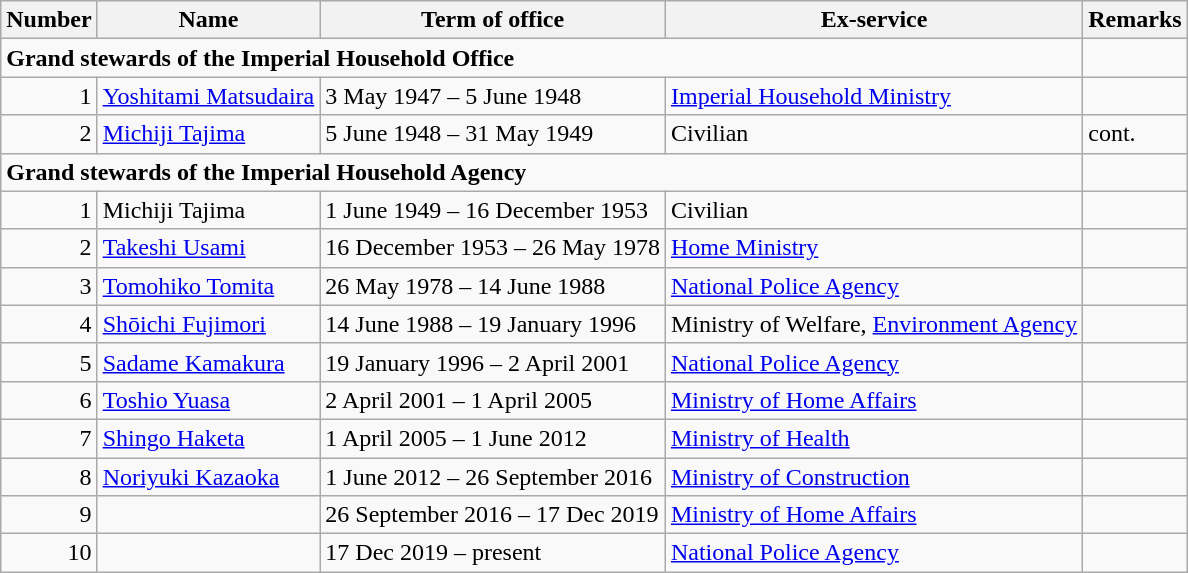<table class="wikitable">
<tr>
<th>Number</th>
<th>Name</th>
<th>Term of office</th>
<th>Ex-service</th>
<th>Remarks</th>
</tr>
<tr>
<td colspan="4"><strong>Grand stewards of the Imperial Household Office</strong></td>
<td></td>
</tr>
<tr>
<td align="right">1</td>
<td><a href='#'>Yoshitami Matsudaira</a></td>
<td>3 May 1947 – 5 June 1948</td>
<td><a href='#'>Imperial Household Ministry</a></td>
<td></td>
</tr>
<tr>
<td align="right">2</td>
<td><a href='#'>Michiji Tajima</a></td>
<td>5 June 1948  – 31 May 1949</td>
<td>Civilian</td>
<td>cont.</td>
</tr>
<tr>
<td colspan="4"><strong>Grand stewards of the Imperial Household Agency</strong></td>
<td></td>
</tr>
<tr>
<td align="right">1</td>
<td>Michiji Tajima</td>
<td>1 June 1949 – 16 December 1953</td>
<td>Civilian</td>
<td></td>
</tr>
<tr>
<td align="right">2</td>
<td><a href='#'>Takeshi Usami</a></td>
<td>16 December 1953 – 26 May 1978</td>
<td><a href='#'>Home Ministry</a></td>
<td></td>
</tr>
<tr>
<td align="right">3</td>
<td><a href='#'>Tomohiko Tomita</a></td>
<td>26 May 1978 –  14 June 1988</td>
<td><a href='#'>National Police Agency</a></td>
<td></td>
</tr>
<tr>
<td align="right">4</td>
<td><a href='#'>Shōichi Fujimori</a></td>
<td>14 June 1988 – 19 January 1996</td>
<td>Ministry of Welfare, <a href='#'>Environment Agency</a></td>
<td></td>
</tr>
<tr>
<td align="right">5</td>
<td><a href='#'>Sadame Kamakura</a></td>
<td>19 January 1996 – 2 April 2001</td>
<td><a href='#'>National Police Agency</a></td>
<td></td>
</tr>
<tr>
<td align="right">6</td>
<td><a href='#'>Toshio Yuasa</a></td>
<td>2 April 2001 – 1 April 2005</td>
<td><a href='#'>Ministry of Home Affairs</a></td>
<td></td>
</tr>
<tr>
<td align="right">7</td>
<td><a href='#'>Shingo Haketa</a></td>
<td>1 April 2005 – 1 June 2012</td>
<td><a href='#'>Ministry of Health</a></td>
<td></td>
</tr>
<tr>
<td align="right">8</td>
<td><a href='#'>Noriyuki Kazaoka</a></td>
<td>1 June 2012 – 26 September 2016</td>
<td><a href='#'>Ministry of Construction</a></td>
<td></td>
</tr>
<tr>
<td align="right">9</td>
<td></td>
<td>26 September 2016 – 17 Dec 2019</td>
<td><a href='#'>Ministry of Home Affairs</a></td>
<td></td>
</tr>
<tr>
<td align="right">10</td>
<td></td>
<td>17 Dec 2019 – present</td>
<td><a href='#'>National Police Agency</a></td>
<td></td>
</tr>
</table>
